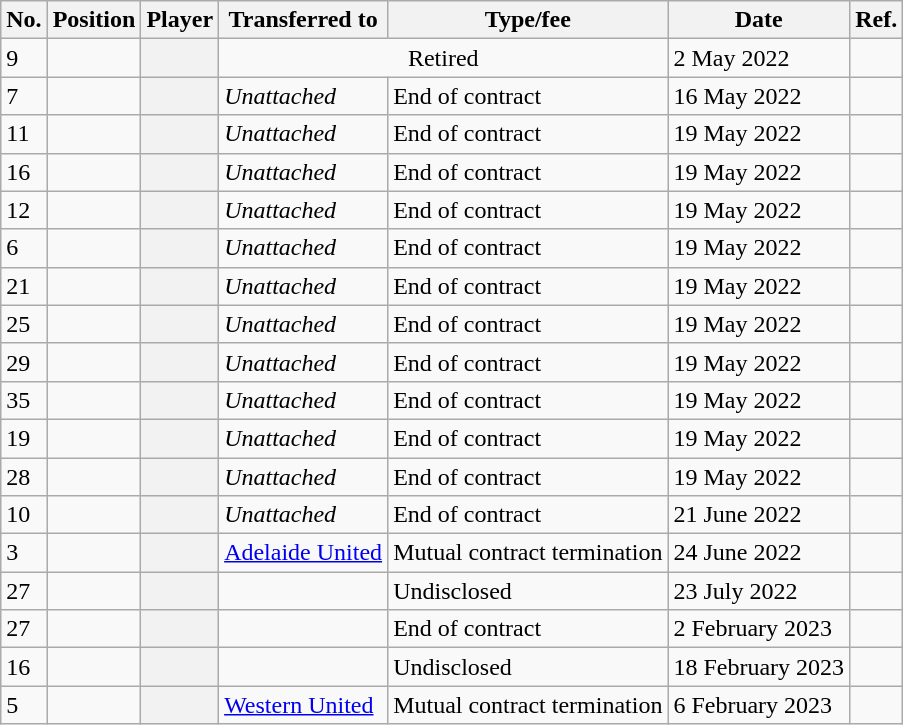<table class="wikitable plainrowheaders sortable" style="text-align:center; text-align:left">
<tr>
<th scope="col">No.</th>
<th scope="col">Position</th>
<th scope="col">Player</th>
<th scope="col">Transferred to</th>
<th scope="col">Type/fee</th>
<th scope="col">Date</th>
<th scope="col" class="unsortable">Ref.</th>
</tr>
<tr>
<td>9</td>
<td></td>
<th scope="row"></th>
<td colspan="2" align="center">Retired</td>
<td>2 May 2022</td>
<td></td>
</tr>
<tr>
<td>7</td>
<td></td>
<th scope="row"></th>
<td><em>Unattached</em></td>
<td>End of contract</td>
<td>16 May 2022</td>
<td></td>
</tr>
<tr>
<td>11</td>
<td></td>
<th scope="row"></th>
<td><em>Unattached</em></td>
<td>End of contract</td>
<td>19 May 2022</td>
<td></td>
</tr>
<tr>
<td>16</td>
<td></td>
<th scope="row"></th>
<td><em>Unattached</em></td>
<td>End of contract</td>
<td>19 May 2022</td>
<td></td>
</tr>
<tr>
<td>12</td>
<td></td>
<th scope="row"></th>
<td><em>Unattached</em></td>
<td>End of contract</td>
<td>19 May 2022</td>
<td></td>
</tr>
<tr>
<td>6</td>
<td></td>
<th scope="row"></th>
<td><em>Unattached</em></td>
<td>End of contract</td>
<td>19 May 2022</td>
<td></td>
</tr>
<tr>
<td>21</td>
<td></td>
<th scope="row"></th>
<td><em>Unattached</em></td>
<td>End of contract</td>
<td>19 May 2022</td>
<td></td>
</tr>
<tr>
<td>25</td>
<td></td>
<th scope="row"></th>
<td><em>Unattached</em></td>
<td>End of contract</td>
<td>19 May 2022</td>
<td></td>
</tr>
<tr>
<td>29</td>
<td></td>
<th scope="row"></th>
<td><em>Unattached</em></td>
<td>End of contract</td>
<td>19 May 2022</td>
<td></td>
</tr>
<tr>
<td>35</td>
<td></td>
<th scope="row"></th>
<td><em>Unattached</em></td>
<td>End of contract</td>
<td>19 May 2022</td>
<td></td>
</tr>
<tr>
<td>19</td>
<td></td>
<th scope="row"></th>
<td><em>Unattached</em></td>
<td>End of contract</td>
<td>19 May 2022</td>
<td></td>
</tr>
<tr>
<td>28</td>
<td></td>
<th scope="row"></th>
<td><em>Unattached</em></td>
<td>End of contract</td>
<td>19 May 2022</td>
<td></td>
</tr>
<tr>
<td>10</td>
<td></td>
<th scope="row"></th>
<td><em>Unattached</em></td>
<td>End of contract</td>
<td>21 June 2022</td>
<td></td>
</tr>
<tr>
<td>3</td>
<td></td>
<th scope="row"></th>
<td><a href='#'>Adelaide United</a></td>
<td>Mutual contract termination</td>
<td>24 June 2022</td>
<td></td>
</tr>
<tr>
<td>27</td>
<td></td>
<th scope="row"></th>
<td></td>
<td>Undisclosed</td>
<td>23 July 2022</td>
<td></td>
</tr>
<tr>
<td>27</td>
<td></td>
<th scope="row"></th>
<td></td>
<td>End of contract</td>
<td>2 February 2023</td>
<td></td>
</tr>
<tr>
<td>16</td>
<td></td>
<th scope="row"></th>
<td></td>
<td>Undisclosed</td>
<td>18 February 2023</td>
<td></td>
</tr>
<tr>
<td>5</td>
<td></td>
<th scope="row"></th>
<td><a href='#'>Western United</a></td>
<td>Mutual contract termination</td>
<td>6 February 2023</td>
<td></td>
</tr>
</table>
